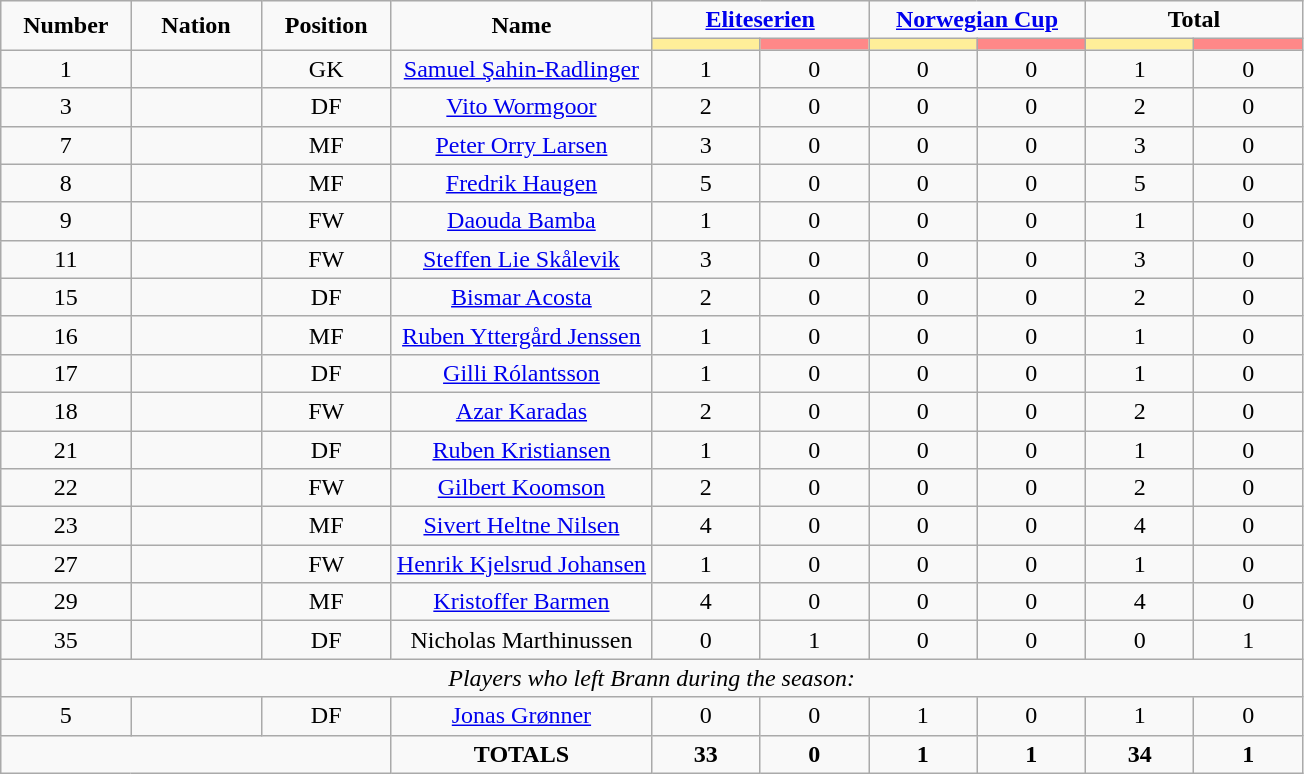<table class="wikitable" style="font-size: 100%; text-align: center;">
<tr>
<td rowspan="2" width="10%" align="center"><strong>Number</strong></td>
<td rowspan="2" width="10%" align="center"><strong>Nation</strong></td>
<td rowspan="2" width="10%" align="center"><strong>Position</strong></td>
<td rowspan="2" width="20%" align="center"><strong>Name</strong></td>
<td colspan="2" align="center"><strong><a href='#'>Eliteserien</a></strong></td>
<td colspan="2" align="center"><strong><a href='#'>Norwegian Cup</a></strong></td>
<td colspan="2" align="center"><strong>Total</strong></td>
</tr>
<tr>
<th width=60 style="background: #FFEE99"></th>
<th width=60 style="background: #FF8888"></th>
<th width=60 style="background: #FFEE99"></th>
<th width=60 style="background: #FF8888"></th>
<th width=60 style="background: #FFEE99"></th>
<th width=60 style="background: #FF8888"></th>
</tr>
<tr>
<td>1</td>
<td></td>
<td>GK</td>
<td><a href='#'>Samuel Şahin-Radlinger</a></td>
<td>1</td>
<td>0</td>
<td>0</td>
<td>0</td>
<td>1</td>
<td>0</td>
</tr>
<tr>
<td>3</td>
<td></td>
<td>DF</td>
<td><a href='#'>Vito Wormgoor</a></td>
<td>2</td>
<td>0</td>
<td>0</td>
<td>0</td>
<td>2</td>
<td>0</td>
</tr>
<tr>
<td>7</td>
<td></td>
<td>MF</td>
<td><a href='#'>Peter Orry Larsen</a></td>
<td>3</td>
<td>0</td>
<td>0</td>
<td>0</td>
<td>3</td>
<td>0</td>
</tr>
<tr>
<td>8</td>
<td></td>
<td>MF</td>
<td><a href='#'>Fredrik Haugen</a></td>
<td>5</td>
<td>0</td>
<td>0</td>
<td>0</td>
<td>5</td>
<td>0</td>
</tr>
<tr>
<td>9</td>
<td></td>
<td>FW</td>
<td><a href='#'>Daouda Bamba</a></td>
<td>1</td>
<td>0</td>
<td>0</td>
<td>0</td>
<td>1</td>
<td>0</td>
</tr>
<tr>
<td>11</td>
<td></td>
<td>FW</td>
<td><a href='#'>Steffen Lie Skålevik</a></td>
<td>3</td>
<td>0</td>
<td>0</td>
<td>0</td>
<td>3</td>
<td>0</td>
</tr>
<tr>
<td>15</td>
<td></td>
<td>DF</td>
<td><a href='#'>Bismar Acosta</a></td>
<td>2</td>
<td>0</td>
<td>0</td>
<td>0</td>
<td>2</td>
<td>0</td>
</tr>
<tr>
<td>16</td>
<td></td>
<td>MF</td>
<td><a href='#'>Ruben Yttergård Jenssen</a></td>
<td>1</td>
<td>0</td>
<td>0</td>
<td>0</td>
<td>1</td>
<td>0</td>
</tr>
<tr>
<td>17</td>
<td></td>
<td>DF</td>
<td><a href='#'>Gilli Rólantsson</a></td>
<td>1</td>
<td>0</td>
<td>0</td>
<td>0</td>
<td>1</td>
<td>0</td>
</tr>
<tr>
<td>18</td>
<td></td>
<td>FW</td>
<td><a href='#'>Azar Karadas</a></td>
<td>2</td>
<td>0</td>
<td>0</td>
<td>0</td>
<td>2</td>
<td>0</td>
</tr>
<tr>
<td>21</td>
<td></td>
<td>DF</td>
<td><a href='#'>Ruben Kristiansen</a></td>
<td>1</td>
<td>0</td>
<td>0</td>
<td>0</td>
<td>1</td>
<td>0</td>
</tr>
<tr>
<td>22</td>
<td></td>
<td>FW</td>
<td><a href='#'>Gilbert Koomson</a></td>
<td>2</td>
<td>0</td>
<td>0</td>
<td>0</td>
<td>2</td>
<td>0</td>
</tr>
<tr>
<td>23</td>
<td></td>
<td>MF</td>
<td><a href='#'>Sivert Heltne Nilsen</a></td>
<td>4</td>
<td>0</td>
<td>0</td>
<td>0</td>
<td>4</td>
<td>0</td>
</tr>
<tr>
<td>27</td>
<td></td>
<td>FW</td>
<td><a href='#'>Henrik Kjelsrud Johansen</a></td>
<td>1</td>
<td>0</td>
<td>0</td>
<td>0</td>
<td>1</td>
<td>0</td>
</tr>
<tr>
<td>29</td>
<td></td>
<td>MF</td>
<td><a href='#'>Kristoffer Barmen</a></td>
<td>4</td>
<td>0</td>
<td>0</td>
<td>0</td>
<td>4</td>
<td>0</td>
</tr>
<tr>
<td>35</td>
<td></td>
<td>DF</td>
<td>Nicholas Marthinussen</td>
<td>0</td>
<td>1</td>
<td>0</td>
<td>0</td>
<td>0</td>
<td>1</td>
</tr>
<tr>
<td colspan="14"><em>Players who left Brann during the season:</em></td>
</tr>
<tr>
<td>5</td>
<td></td>
<td>DF</td>
<td><a href='#'>Jonas Grønner</a></td>
<td>0</td>
<td>0</td>
<td>1</td>
<td>0</td>
<td>1</td>
<td>0</td>
</tr>
<tr>
<td colspan="3"></td>
<td><strong>TOTALS</strong></td>
<td><strong>33</strong></td>
<td><strong>0</strong></td>
<td><strong>1</strong></td>
<td><strong>1</strong></td>
<td><strong>34</strong></td>
<td><strong>1</strong></td>
</tr>
</table>
